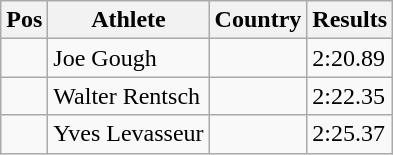<table class="wikitable">
<tr>
<th>Pos</th>
<th>Athlete</th>
<th>Country</th>
<th>Results</th>
</tr>
<tr>
<td align="center"></td>
<td>Joe Gough</td>
<td></td>
<td>2:20.89</td>
</tr>
<tr>
<td align="center"></td>
<td>Walter Rentsch</td>
<td></td>
<td>2:22.35</td>
</tr>
<tr>
<td align="center"></td>
<td>Yves Levasseur</td>
<td></td>
<td>2:25.37</td>
</tr>
</table>
